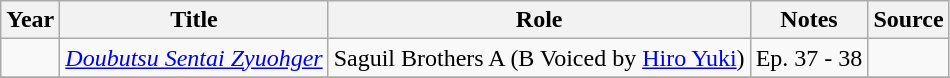<table class="wikitable sortable plainrowheaders">
<tr>
<th>Year</th>
<th>Title</th>
<th>Role</th>
<th class="unsortable">Notes</th>
<th class="unsortable">Source</th>
</tr>
<tr>
<td></td>
<td><em><a href='#'>Doubutsu Sentai Zyuohger</a></em></td>
<td>Saguil Brothers A (B Voiced by <a href='#'>Hiro Yuki</a>)</td>
<td>Ep. 37 - 38</td>
<td></td>
</tr>
<tr>
</tr>
</table>
